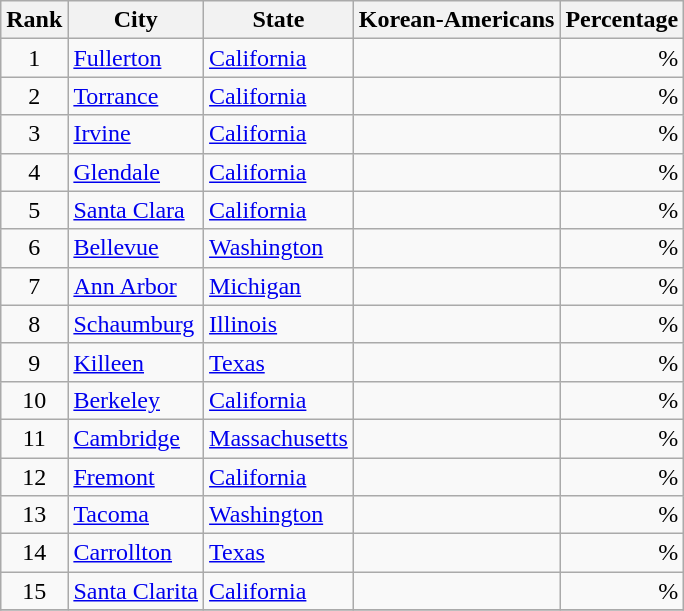<table class="wikitable sortable">
<tr>
<th>Rank</th>
<th>City</th>
<th>State</th>
<th>Korean-Americans</th>
<th>Percentage</th>
</tr>
<tr>
<td align=center>1</td>
<td><a href='#'>Fullerton</a></td>
<td><a href='#'>California</a></td>
<td align=right></td>
<td align=right>%</td>
</tr>
<tr>
<td align=center>2</td>
<td><a href='#'>Torrance</a></td>
<td><a href='#'>California</a></td>
<td align=right></td>
<td align=right>%</td>
</tr>
<tr>
<td align=center>3</td>
<td><a href='#'>Irvine</a></td>
<td><a href='#'>California</a></td>
<td align=right></td>
<td align=right>%</td>
</tr>
<tr>
<td align=center>4</td>
<td><a href='#'>Glendale</a></td>
<td><a href='#'>California</a></td>
<td align=right></td>
<td align=right>%</td>
</tr>
<tr>
<td align=center>5</td>
<td><a href='#'>Santa Clara</a></td>
<td><a href='#'>California</a></td>
<td align=right></td>
<td align=right>%</td>
</tr>
<tr>
<td align=center>6</td>
<td><a href='#'>Bellevue</a></td>
<td><a href='#'>Washington</a></td>
<td align=right></td>
<td align=right>%</td>
</tr>
<tr>
<td align=center>7</td>
<td><a href='#'>Ann Arbor</a></td>
<td><a href='#'>Michigan</a></td>
<td align=right></td>
<td align=right>%</td>
</tr>
<tr>
<td align=center>8</td>
<td><a href='#'>Schaumburg</a></td>
<td><a href='#'>Illinois</a></td>
<td align=right></td>
<td align=right>%</td>
</tr>
<tr>
<td align=center>9</td>
<td><a href='#'>Killeen</a></td>
<td><a href='#'>Texas</a></td>
<td align=right></td>
<td align=right>%</td>
</tr>
<tr>
<td align=center>10</td>
<td><a href='#'>Berkeley</a></td>
<td><a href='#'>California</a></td>
<td align=right></td>
<td align=right>%</td>
</tr>
<tr>
<td align=center>11</td>
<td><a href='#'>Cambridge</a></td>
<td><a href='#'>Massachusetts</a></td>
<td align=right></td>
<td align=right>%</td>
</tr>
<tr>
<td align=center>12</td>
<td><a href='#'>Fremont</a></td>
<td><a href='#'>California</a></td>
<td align=right></td>
<td align=right>%</td>
</tr>
<tr>
<td align=center>13</td>
<td><a href='#'>Tacoma</a></td>
<td><a href='#'>Washington</a></td>
<td align=right></td>
<td align=right>%</td>
</tr>
<tr>
<td align=center>14</td>
<td><a href='#'>Carrollton</a></td>
<td><a href='#'>Texas</a></td>
<td align=right></td>
<td align=right>%</td>
</tr>
<tr>
<td align=center>15</td>
<td><a href='#'>Santa Clarita</a></td>
<td><a href='#'>California</a></td>
<td align=right></td>
<td align=right>%</td>
</tr>
<tr>
</tr>
</table>
